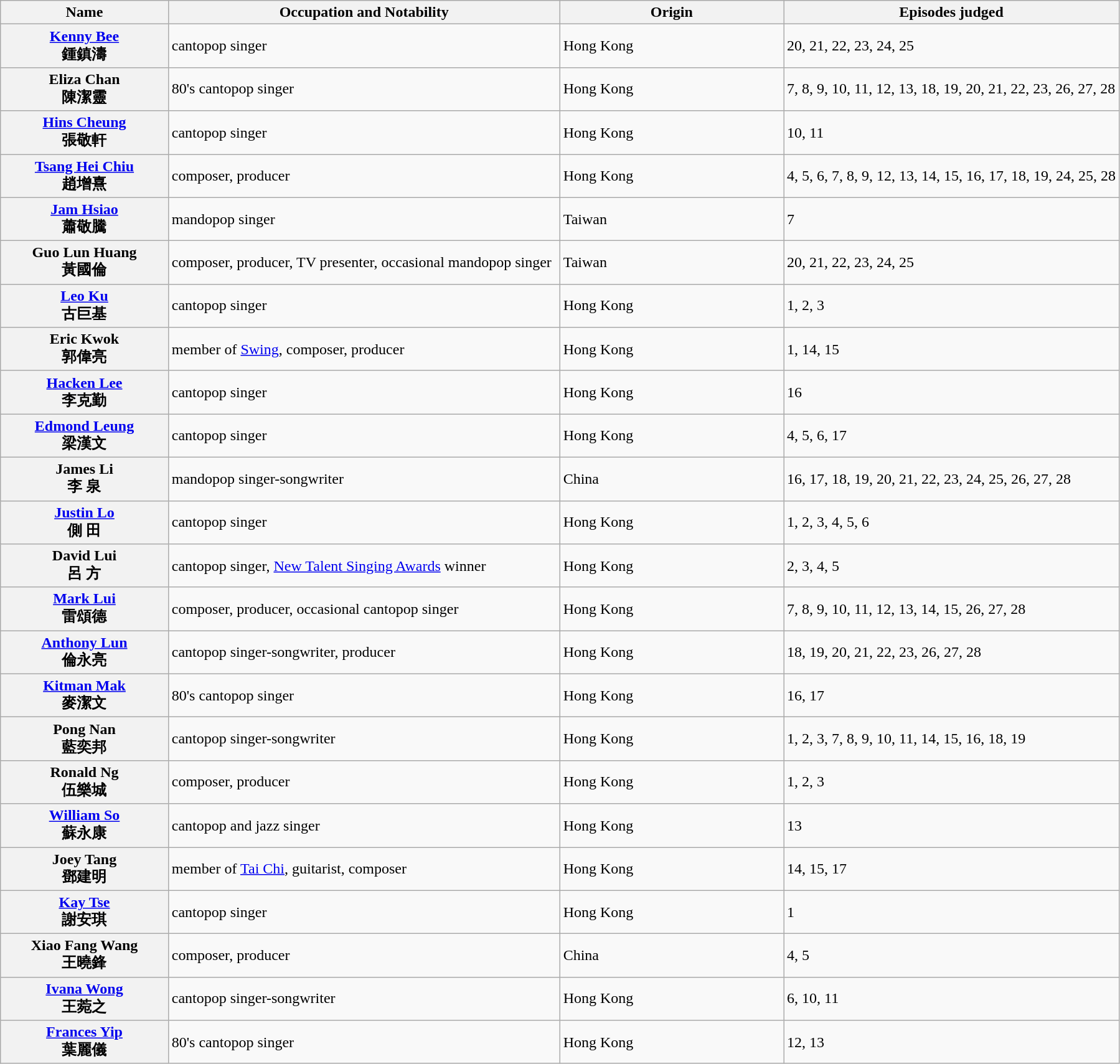<table class="wikitable sortable">
<tr>
<th width="15%">Name</th>
<th width="35%">Occupation and Notability</th>
<th width="20%">Origin</th>
<th width="30%">Episodes judged</th>
</tr>
<tr>
<th><a href='#'>Kenny Bee</a><br>鍾鎮濤</th>
<td>cantopop singer</td>
<td>Hong Kong</td>
<td>20, 21, 22, 23, 24, 25</td>
</tr>
<tr>
<th>Eliza Chan<br>陳潔靈</th>
<td>80's cantopop singer</td>
<td>Hong Kong</td>
<td>7, 8, 9, 10, 11, 12, 13, 18, 19, 20, 21, 22, 23, 26, 27, 28</td>
</tr>
<tr>
<th><a href='#'>Hins Cheung</a><br>張敬軒</th>
<td>cantopop singer</td>
<td>Hong Kong</td>
<td>10, 11</td>
</tr>
<tr>
<th><a href='#'>Tsang Hei Chiu</a><br>趙增熹</th>
<td>composer, producer</td>
<td>Hong Kong</td>
<td>4, 5, 6, 7, 8, 9, 12, 13, 14, 15, 16, 17, 18, 19, 24, 25, 28</td>
</tr>
<tr>
<th><a href='#'>Jam Hsiao</a><br>蕭敬騰</th>
<td>mandopop singer</td>
<td>Taiwan</td>
<td>7</td>
</tr>
<tr>
<th>Guo Lun Huang<br>黃國倫</th>
<td>composer, producer, TV presenter, occasional mandopop singer</td>
<td>Taiwan</td>
<td>20, 21, 22, 23, 24, 25</td>
</tr>
<tr>
<th><a href='#'>Leo Ku</a><br>古巨基</th>
<td>cantopop singer</td>
<td>Hong Kong</td>
<td>1, 2, 3</td>
</tr>
<tr>
<th>Eric Kwok<br>郭偉亮</th>
<td>member of <a href='#'>Swing</a>, composer, producer</td>
<td>Hong Kong</td>
<td>1, 14, 15</td>
</tr>
<tr>
<th><a href='#'>Hacken Lee</a><br>李克勤</th>
<td>cantopop singer</td>
<td>Hong Kong</td>
<td>16</td>
</tr>
<tr>
<th><a href='#'>Edmond Leung</a><br>梁漢文</th>
<td>cantopop singer</td>
<td>Hong Kong</td>
<td>4, 5, 6, 17</td>
</tr>
<tr>
<th>James Li<br>李 泉</th>
<td>mandopop singer-songwriter</td>
<td>China</td>
<td>16, 17, 18, 19, 20, 21, 22, 23, 24, 25, 26, 27, 28</td>
</tr>
<tr>
<th><a href='#'>Justin Lo</a><br>側 田</th>
<td>cantopop singer</td>
<td>Hong Kong</td>
<td>1, 2, 3, 4, 5, 6</td>
</tr>
<tr>
<th>David Lui<br>呂 方</th>
<td>cantopop singer, <a href='#'>New Talent Singing Awards</a> winner</td>
<td>Hong Kong</td>
<td>2, 3, 4, 5</td>
</tr>
<tr>
<th><a href='#'>Mark Lui</a><br>雷頌德</th>
<td>composer, producer, occasional cantopop singer</td>
<td>Hong Kong</td>
<td>7, 8, 9, 10, 11, 12, 13, 14, 15, 26, 27, 28</td>
</tr>
<tr>
<th><a href='#'>Anthony Lun</a><br>倫永亮</th>
<td>cantopop singer-songwriter, producer</td>
<td>Hong Kong</td>
<td>18, 19, 20, 21, 22, 23, 26, 27, 28</td>
</tr>
<tr>
<th><a href='#'>Kitman Mak</a><br>麥潔文</th>
<td>80's cantopop singer</td>
<td>Hong Kong</td>
<td>16, 17</td>
</tr>
<tr>
<th>Pong Nan<br>藍奕邦</th>
<td>cantopop singer-songwriter</td>
<td>Hong Kong</td>
<td>1, 2, 3, 7, 8, 9, 10, 11, 14, 15, 16, 18, 19</td>
</tr>
<tr>
<th>Ronald Ng<br>伍樂城</th>
<td>composer, producer</td>
<td>Hong Kong</td>
<td>1, 2, 3</td>
</tr>
<tr>
<th><a href='#'>William So</a><br>蘇永康</th>
<td>cantopop and jazz singer</td>
<td>Hong Kong</td>
<td>13</td>
</tr>
<tr>
<th>Joey Tang<br>鄧建明</th>
<td>member of <a href='#'>Tai Chi</a>, guitarist, composer</td>
<td>Hong Kong</td>
<td>14, 15, 17</td>
</tr>
<tr>
<th><a href='#'>Kay Tse</a><br>謝安琪</th>
<td>cantopop singer</td>
<td>Hong Kong</td>
<td>1</td>
</tr>
<tr>
<th>Xiao Fang Wang<br>王曉鋒</th>
<td>composer, producer</td>
<td>China</td>
<td>4, 5</td>
</tr>
<tr>
<th><a href='#'>Ivana Wong</a><br>王菀之</th>
<td>cantopop singer-songwriter</td>
<td>Hong Kong</td>
<td>6, 10, 11</td>
</tr>
<tr>
<th><a href='#'>Frances Yip</a><br>葉麗儀</th>
<td>80's cantopop singer</td>
<td>Hong Kong</td>
<td>12, 13</td>
</tr>
</table>
